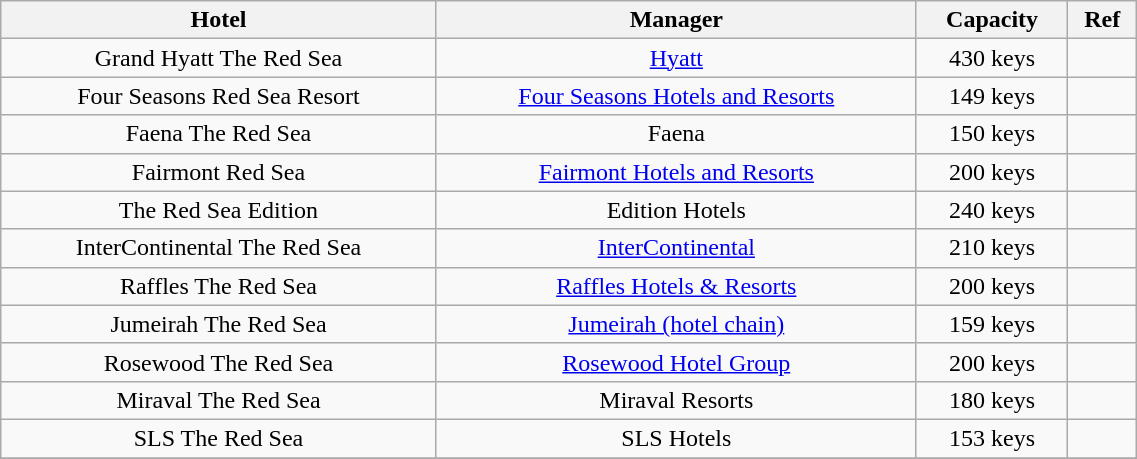<table class="wikitable sortable static-row-numbers static-row-header-text" style="text-align:center; width:60%;">
<tr>
<th>Hotel</th>
<th>Manager</th>
<th>Capacity</th>
<th>Ref</th>
</tr>
<tr>
<td>Grand Hyatt The Red Sea</td>
<td><a href='#'>Hyatt</a></td>
<td>430 keys</td>
<td></td>
</tr>
<tr>
<td>Four Seasons Red Sea Resort</td>
<td><a href='#'>Four Seasons Hotels and Resorts</a></td>
<td>149 keys</td>
<td></td>
</tr>
<tr>
<td>Faena The Red Sea</td>
<td>Faena</td>
<td>150 keys</td>
<td></td>
</tr>
<tr>
<td>Fairmont Red Sea</td>
<td><a href='#'>Fairmont Hotels and Resorts</a></td>
<td>200 keys</td>
<td></td>
</tr>
<tr>
<td>The Red Sea Edition</td>
<td>Edition Hotels</td>
<td>240 keys</td>
<td></td>
</tr>
<tr>
<td>InterContinental The Red Sea</td>
<td><a href='#'>InterContinental</a></td>
<td>210 keys</td>
<td></td>
</tr>
<tr>
<td>Raffles The Red Sea</td>
<td><a href='#'>Raffles Hotels & Resorts</a></td>
<td>200 keys</td>
<td></td>
</tr>
<tr>
<td>Jumeirah The Red Sea</td>
<td><a href='#'>Jumeirah (hotel chain)</a></td>
<td>159 keys</td>
<td></td>
</tr>
<tr>
<td>Rosewood The Red Sea</td>
<td><a href='#'>Rosewood Hotel Group</a></td>
<td>200 keys</td>
<td></td>
</tr>
<tr>
<td>Miraval The Red Sea</td>
<td>Miraval Resorts</td>
<td>180 keys</td>
<td></td>
</tr>
<tr>
<td>SLS The Red Sea</td>
<td>SLS Hotels</td>
<td>153 keys</td>
<td></td>
</tr>
<tr>
</tr>
</table>
